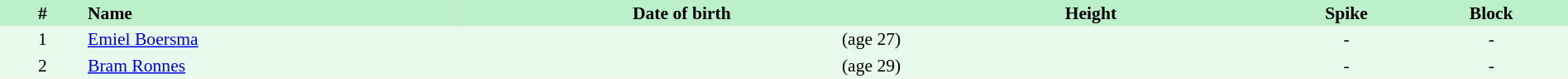<table border=0 cellpadding=2 cellspacing=0  |- bgcolor=#FFECCE style="text-align:center; font-size:90%;" width=100%>
<tr bgcolor=#BBF0C9>
<th width=5%>#</th>
<th width=22% align=left>Name</th>
<th width=26%>Date of birth</th>
<th width=22%>Height</th>
<th width=8%>Spike</th>
<th width=9%>Block</th>
</tr>
<tr bgcolor=#E7FAEC>
<td>1</td>
<td align=left><a href='#'>Emiel Boersma</a></td>
<td align=right> (age 27)</td>
<td></td>
<td>-</td>
<td>-</td>
</tr>
<tr bgcolor=#E7FAEC>
<td>2</td>
<td align=left><a href='#'>Bram Ronnes</a></td>
<td align=right> (age 29)</td>
<td></td>
<td>-</td>
<td>-</td>
</tr>
</table>
